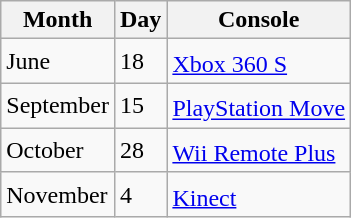<table class="wikitable">
<tr>
<th>Month</th>
<th>Day</th>
<th>Console</th>
</tr>
<tr>
<td>June</td>
<td>18</td>
<td><a href='#'>Xbox 360 S</a><sup></sup></td>
</tr>
<tr>
<td>September</td>
<td>15</td>
<td><a href='#'>PlayStation Move</a><sup></sup></td>
</tr>
<tr>
<td>October</td>
<td>28</td>
<td><a href='#'>Wii Remote Plus</a><sup></sup></td>
</tr>
<tr>
<td>November</td>
<td>4</td>
<td><a href='#'>Kinect</a><sup></sup></td>
</tr>
</table>
